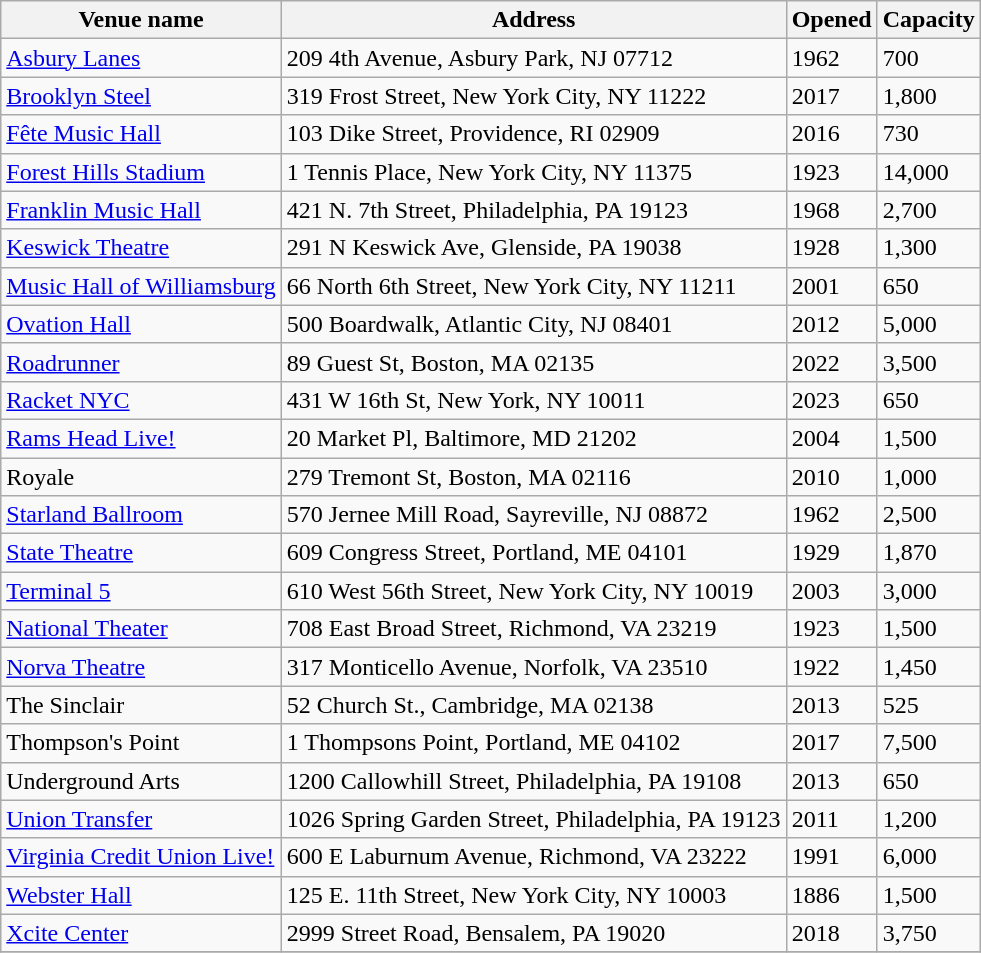<table class="wikitable sortable">
<tr>
<th>Venue name</th>
<th>Address</th>
<th>Opened</th>
<th>Capacity</th>
</tr>
<tr>
<td><a href='#'>Asbury Lanes</a></td>
<td>209 4th Avenue, Asbury Park, NJ 07712</td>
<td>1962</td>
<td>700</td>
</tr>
<tr>
<td><a href='#'>Brooklyn Steel</a></td>
<td>319 Frost Street, New York City, NY 11222</td>
<td>2017</td>
<td>1,800</td>
</tr>
<tr>
<td><a href='#'>Fête Music Hall</a></td>
<td>103 Dike Street, Providence, RI 02909</td>
<td>2016</td>
<td>730</td>
</tr>
<tr>
<td><a href='#'>Forest Hills Stadium</a></td>
<td>1 Tennis Place, New York City, NY 11375</td>
<td>1923</td>
<td>14,000</td>
</tr>
<tr>
<td><a href='#'>Franklin Music Hall</a></td>
<td>421 N. 7th Street, Philadelphia, PA 19123</td>
<td>1968</td>
<td>2,700</td>
</tr>
<tr>
<td><a href='#'>Keswick Theatre</a></td>
<td>291 N Keswick Ave, Glenside, PA 19038</td>
<td>1928</td>
<td>1,300</td>
</tr>
<tr>
<td><a href='#'>Music Hall of Williamsburg</a></td>
<td>66 North 6th Street, New York City, NY 11211</td>
<td>2001</td>
<td>650</td>
</tr>
<tr>
<td><a href='#'>Ovation Hall</a></td>
<td>500 Boardwalk, Atlantic City, NJ 08401</td>
<td>2012</td>
<td>5,000</td>
</tr>
<tr>
<td><a href='#'>Roadrunner</a></td>
<td>89 Guest St, Boston, MA 02135</td>
<td>2022</td>
<td>3,500</td>
</tr>
<tr>
<td><a href='#'>Racket NYC</a></td>
<td>431 W 16th St, New York, NY 10011</td>
<td>2023</td>
<td>650</td>
</tr>
<tr>
<td><a href='#'>Rams Head Live!</a></td>
<td>20 Market Pl, Baltimore, MD 21202</td>
<td>2004</td>
<td>1,500</td>
</tr>
<tr>
<td>Royale</td>
<td>279 Tremont St, Boston, MA 02116</td>
<td>2010</td>
<td>1,000</td>
</tr>
<tr>
<td><a href='#'>Starland Ballroom</a></td>
<td>570 Jernee Mill Road, Sayreville, NJ 08872</td>
<td>1962</td>
<td>2,500</td>
</tr>
<tr>
<td><a href='#'>State Theatre</a></td>
<td>609 Congress Street, Portland, ME 04101</td>
<td>1929</td>
<td>1,870</td>
</tr>
<tr>
<td><a href='#'>Terminal 5</a></td>
<td>610 West 56th Street, New York City, NY 10019</td>
<td>2003</td>
<td>3,000</td>
</tr>
<tr>
<td><a href='#'>National Theater</a></td>
<td>708 East Broad Street, Richmond, VA 23219</td>
<td>1923</td>
<td>1,500</td>
</tr>
<tr>
<td><a href='#'>Norva Theatre</a></td>
<td>317 Monticello Avenue, Norfolk, VA 23510</td>
<td>1922</td>
<td>1,450</td>
</tr>
<tr>
<td>The Sinclair</td>
<td>52 Church St., Cambridge, MA 02138</td>
<td>2013</td>
<td>525</td>
</tr>
<tr>
<td>Thompson's Point</td>
<td>1 Thompsons Point, Portland, ME 04102</td>
<td>2017</td>
<td>7,500</td>
</tr>
<tr>
<td>Underground Arts</td>
<td>1200 Callowhill Street, Philadelphia, PA 19108</td>
<td>2013</td>
<td>650</td>
</tr>
<tr>
<td><a href='#'>Union Transfer</a></td>
<td>1026 Spring Garden Street, Philadelphia, PA 19123</td>
<td>2011</td>
<td>1,200</td>
</tr>
<tr>
<td><a href='#'>Virginia Credit Union Live!</a></td>
<td>600 E Laburnum Avenue, Richmond, VA 23222</td>
<td>1991</td>
<td>6,000</td>
</tr>
<tr>
<td><a href='#'>Webster Hall</a></td>
<td>125 E. 11th Street, New York City, NY 10003</td>
<td>1886</td>
<td>1,500</td>
</tr>
<tr>
<td><a href='#'>Xcite Center</a></td>
<td>2999 Street Road, Bensalem, PA 19020</td>
<td>2018</td>
<td>3,750</td>
</tr>
<tr>
</tr>
</table>
